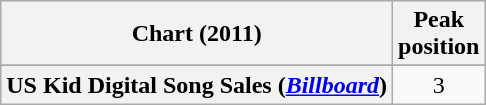<table class="wikitable sortable plainrowheaders" style="text-align:center">
<tr>
<th scope="col">Chart (2011)</th>
<th scope="col">Peak<br>position</th>
</tr>
<tr>
</tr>
<tr>
<th scope="row">US Kid Digital Song Sales (<em><a href='#'>Billboard</a></em>)</th>
<td>3</td>
</tr>
</table>
